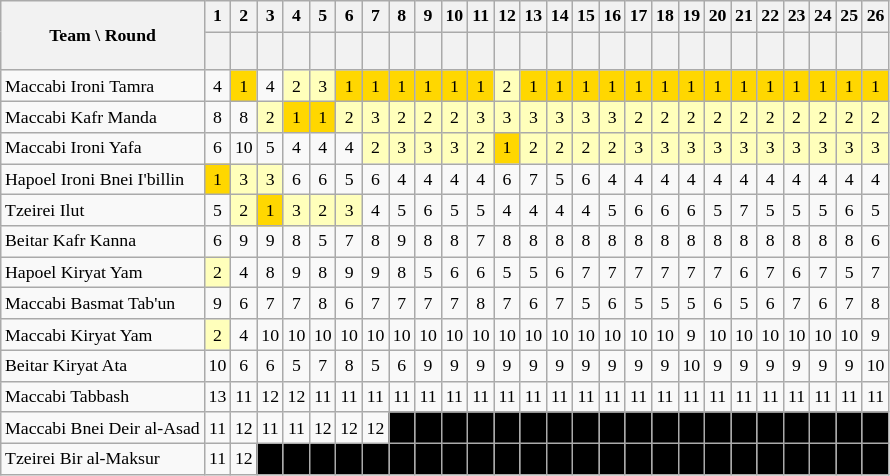<table class="wikitable sortable" style="font-size: 74%; text-align:center;">
<tr>
<th rowspan="2" style="width:130px;">Team \ Round</th>
<th align=center>1</th>
<th align=center>2</th>
<th align=center>3</th>
<th align=center>4</th>
<th align=center>5</th>
<th align=center>6</th>
<th align=center>7</th>
<th align=center>8</th>
<th align=center>9</th>
<th align=center>10</th>
<th align=center>11</th>
<th align=center>12</th>
<th align=center>13</th>
<th align=center>14</th>
<th align=center>15</th>
<th align=center>16</th>
<th align=center>17</th>
<th align=center>18</th>
<th align=center>19</th>
<th align=center>20</th>
<th align=center>21</th>
<th align=center>22</th>
<th align=center>23</th>
<th align=center>24</th>
<th align=center>25</th>
<th align=center>26</th>
</tr>
<tr>
<th style="text-align:center; height:20px;"></th>
<th align=center></th>
<th align=center></th>
<th align=center></th>
<th align=center></th>
<th align=center></th>
<th align=center></th>
<th align=center></th>
<th align=center></th>
<th align=center></th>
<th align=center></th>
<th align=center></th>
<th align=center></th>
<th align=center></th>
<th align=center></th>
<th align=center></th>
<th align=center></th>
<th align=center></th>
<th align=center></th>
<th align=center></th>
<th align=center></th>
<th align=center></th>
<th align=center></th>
<th align=center></th>
<th align=center></th>
<th align=center></th>
</tr>
<tr>
<td align=left>Maccabi Ironi Tamra</td>
<td>4</td>
<td style=background:gold>1</td>
<td>4</td>
<td style=background:#ffb>2</td>
<td style=background:#ffb>3</td>
<td style=background:gold>1</td>
<td style=background:gold>1</td>
<td style=background:gold>1</td>
<td style=background:gold>1</td>
<td style=background:gold>1</td>
<td style=background:gold>1</td>
<td style=background:#ffb>2</td>
<td style=background:gold>1</td>
<td style=background:gold>1</td>
<td style=background:gold>1</td>
<td style=background:gold>1</td>
<td style=background:gold>1</td>
<td style=background:gold>1</td>
<td style=background:gold>1</td>
<td style=background:gold>1</td>
<td style=background:gold>1</td>
<td style=background:gold>1</td>
<td style=background:gold>1</td>
<td style=background:gold>1</td>
<td style=background:gold>1</td>
<td style=background:gold>1</td>
</tr>
<tr>
<td align=left>Maccabi Kafr Manda</td>
<td>8</td>
<td>8</td>
<td style=background:#ffb>2</td>
<td style=background:gold>1</td>
<td style=background:gold>1</td>
<td style=background:#ffb>2</td>
<td style=background:#ffb>3</td>
<td style=background:#ffb>2</td>
<td style=background:#ffb>2</td>
<td style=background:#ffb>2</td>
<td style=background:#ffb>3</td>
<td style=background:#ffb>3</td>
<td style=background:#ffb>3</td>
<td style=background:#ffb>3</td>
<td style=background:#ffb>3</td>
<td style=background:#ffb>3</td>
<td style=background:#ffb>2</td>
<td style=background:#ffb>2</td>
<td style=background:#ffb>2</td>
<td style=background:#ffb>2</td>
<td style=background:#ffb>2</td>
<td style=background:#ffb>2</td>
<td style=background:#ffb>2</td>
<td style=background:#ffb>2</td>
<td style=background:#ffb>2</td>
<td style=background:#ffb>2</td>
</tr>
<tr>
<td align=left>Maccabi Ironi Yafa</td>
<td>6</td>
<td>10</td>
<td>5</td>
<td>4</td>
<td>4</td>
<td>4</td>
<td style=background:#ffb>2</td>
<td style=background:#ffb>3</td>
<td style=background:#ffb>3</td>
<td style=background:#ffb>3</td>
<td style=background:#ffb>2</td>
<td style=background:gold>1</td>
<td style=background:#ffb>2</td>
<td style=background:#ffb>2</td>
<td style=background:#ffb>2</td>
<td style=background:#ffb>2</td>
<td style=background:#ffb>3</td>
<td style=background:#ffb>3</td>
<td style=background:#ffb>3</td>
<td style=background:#ffb>3</td>
<td style=background:#ffb>3</td>
<td style=background:#ffb>3</td>
<td style=background:#ffb>3</td>
<td style=background:#ffb>3</td>
<td style=background:#ffb>3</td>
<td style=background:#ffb>3</td>
</tr>
<tr>
<td align=left>Hapoel Ironi Bnei I'billin</td>
<td style=background:gold>1</td>
<td style=background:#ffb>3</td>
<td style=background:#ffb>3</td>
<td>6</td>
<td>6</td>
<td>5</td>
<td>6</td>
<td>4</td>
<td>4</td>
<td>4</td>
<td>4</td>
<td>6</td>
<td>7</td>
<td>5</td>
<td>6</td>
<td>4</td>
<td>4</td>
<td>4</td>
<td>4</td>
<td>4</td>
<td>4</td>
<td>4</td>
<td>4</td>
<td>4</td>
<td>4</td>
<td>4</td>
</tr>
<tr>
<td align=left>Tzeirei Ilut</td>
<td>5</td>
<td style=background:#ffb>2</td>
<td style=background:gold>1</td>
<td style=background:#ffb>3</td>
<td style=background:#ffb>2</td>
<td style=background:#ffb>3</td>
<td>4</td>
<td>5</td>
<td>6</td>
<td>5</td>
<td>5</td>
<td>4</td>
<td>4</td>
<td>4</td>
<td>4</td>
<td>5</td>
<td>6</td>
<td>6</td>
<td>6</td>
<td>5</td>
<td>7</td>
<td>5</td>
<td>5</td>
<td>5</td>
<td>6</td>
<td>5</td>
</tr>
<tr>
<td align=left>Beitar Kafr Kanna</td>
<td>6</td>
<td>9</td>
<td>9</td>
<td>8</td>
<td>5</td>
<td>7</td>
<td>8</td>
<td>9</td>
<td>8</td>
<td>8</td>
<td>7</td>
<td>8</td>
<td>8</td>
<td>8</td>
<td>8</td>
<td>8</td>
<td>8</td>
<td>8</td>
<td>8</td>
<td>8</td>
<td>8</td>
<td>8</td>
<td>8</td>
<td>8</td>
<td>8</td>
<td>6</td>
</tr>
<tr>
<td align=left>Hapoel Kiryat Yam</td>
<td style=background:#ffb>2</td>
<td>4</td>
<td>8</td>
<td>9</td>
<td>8</td>
<td>9</td>
<td>9</td>
<td>8</td>
<td>5</td>
<td>6</td>
<td>6</td>
<td>5</td>
<td>5</td>
<td>6</td>
<td>7</td>
<td>7</td>
<td>7</td>
<td>7</td>
<td>7</td>
<td>7</td>
<td>6</td>
<td>7</td>
<td>6</td>
<td>7</td>
<td>5</td>
<td>7</td>
</tr>
<tr>
<td align=left>Maccabi Basmat Tab'un</td>
<td>9</td>
<td>6</td>
<td>7</td>
<td>7</td>
<td>8</td>
<td>6</td>
<td>7</td>
<td>7</td>
<td>7</td>
<td>7</td>
<td>8</td>
<td>7</td>
<td>6</td>
<td>7</td>
<td>5</td>
<td>6</td>
<td>5</td>
<td>5</td>
<td>5</td>
<td>6</td>
<td>5</td>
<td>6</td>
<td>7</td>
<td>6</td>
<td>7</td>
<td>8</td>
</tr>
<tr>
<td align=left>Maccabi Kiryat Yam</td>
<td style=background:#ffb>2</td>
<td>4</td>
<td>10</td>
<td>10</td>
<td>10</td>
<td>10</td>
<td>10</td>
<td>10</td>
<td>10</td>
<td>10</td>
<td>10</td>
<td>10</td>
<td>10</td>
<td>10</td>
<td>10</td>
<td>10</td>
<td>10</td>
<td>10</td>
<td>9</td>
<td>10</td>
<td>10</td>
<td>10</td>
<td>10</td>
<td>10</td>
<td>10</td>
<td>9</td>
</tr>
<tr>
<td align=left>Beitar Kiryat Ata</td>
<td>10</td>
<td>6</td>
<td>6</td>
<td>5</td>
<td>7</td>
<td>8</td>
<td>5</td>
<td>6</td>
<td>9</td>
<td>9</td>
<td>9</td>
<td>9</td>
<td>9</td>
<td>9</td>
<td>9</td>
<td>9</td>
<td>9</td>
<td>9</td>
<td>10</td>
<td>9</td>
<td>9</td>
<td>9</td>
<td>9</td>
<td>9</td>
<td>9</td>
<td>10</td>
</tr>
<tr>
<td align=left>Maccabi Tabbash</td>
<td>13</td>
<td>11</td>
<td>12</td>
<td>12</td>
<td>11</td>
<td>11</td>
<td>11</td>
<td>11</td>
<td>11</td>
<td>11</td>
<td>11</td>
<td>11</td>
<td>11</td>
<td>11</td>
<td>11</td>
<td>11</td>
<td>11</td>
<td>11</td>
<td>11</td>
<td>11</td>
<td>11</td>
<td>11</td>
<td>11</td>
<td>11</td>
<td>11</td>
<td>11</td>
</tr>
<tr>
<td align=left>Maccabi Bnei Deir al-Asad</td>
<td>11</td>
<td>12</td>
<td>11</td>
<td>11</td>
<td>12</td>
<td>12</td>
<td>12</td>
<td style=background:black>-</td>
<td style=background:black>-</td>
<td style=background:black>-</td>
<td style=background:black>-</td>
<td style=background:black>-</td>
<td style=background:black>-</td>
<td style=background:black>-</td>
<td style=background:black>-</td>
<td style=background:black>-</td>
<td style=background:black>-</td>
<td style=background:black>-</td>
<td style=background:black>-</td>
<td style=background:black>-</td>
<td style=background:black>-</td>
<td style=background:black>-</td>
<td style=background:black>-</td>
<td style=background:black>-</td>
<td style=background:black>-</td>
<td style=background:black>-</td>
</tr>
<tr>
<td align=left>Tzeirei Bir al-Maksur</td>
<td>11</td>
<td>12</td>
<td style=background:black>-</td>
<td style=background:black>-</td>
<td style=background:black>-</td>
<td style=background:black>-</td>
<td style=background:black>-</td>
<td style=background:black>-</td>
<td style=background:black>-</td>
<td style=background:black>-</td>
<td style=background:black>-</td>
<td style=background:black>-</td>
<td style=background:black>-</td>
<td style=background:black>-</td>
<td style=background:black>-</td>
<td style=background:black>-</td>
<td style=background:black>-</td>
<td style=background:black>-</td>
<td style=background:black>-</td>
<td style=background:black>-</td>
<td style=background:black>-</td>
<td style=background:black>-</td>
<td style=background:black>-</td>
<td style=background:black>-</td>
<td style=background:black>-</td>
<td style=background:black>-</td>
</tr>
</table>
